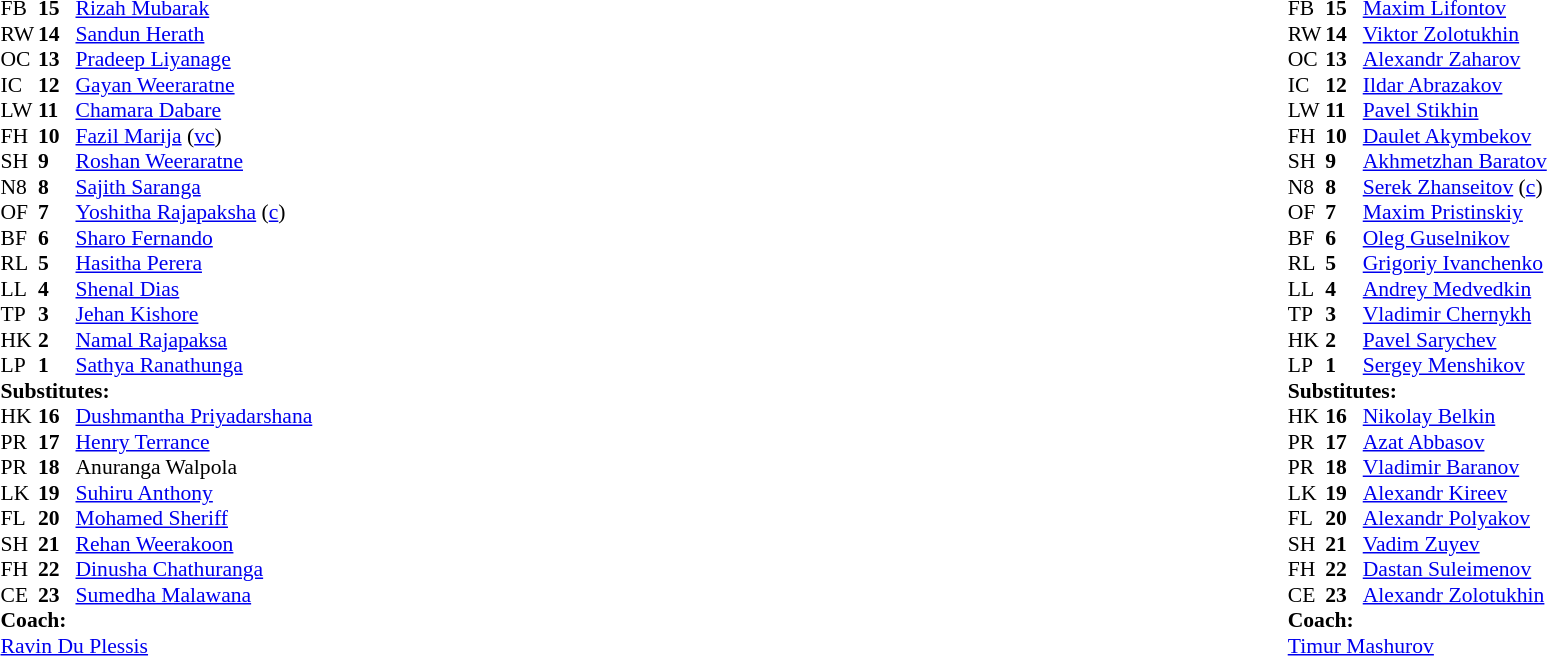<table style="width:100%;">
<tr>
<td style="vertical-align:top; width:50%;"><br><table style="font-size: 90%" cellspacing="0" cellpadding="0">
<tr>
<th width="25"></th>
<th width="25"></th>
</tr>
<tr>
<td>FB</td>
<td><strong>15</strong></td>
<td><a href='#'>Rizah Mubarak</a></td>
<td></td>
</tr>
<tr>
<td>RW</td>
<td><strong>14</strong></td>
<td><a href='#'>Sandun Herath</a></td>
<td></td>
</tr>
<tr>
<td>OC</td>
<td><strong>13</strong></td>
<td><a href='#'>Pradeep Liyanage</a></td>
<td></td>
</tr>
<tr>
<td>IC</td>
<td><strong>12</strong></td>
<td><a href='#'>Gayan Weeraratne</a></td>
<td></td>
</tr>
<tr>
<td>LW</td>
<td><strong>11</strong></td>
<td><a href='#'>Chamara Dabare</a></td>
<td></td>
</tr>
<tr>
<td>FH</td>
<td><strong>10</strong></td>
<td><a href='#'>Fazil Marija</a> (<a href='#'>vc</a>)</td>
<td></td>
</tr>
<tr>
<td>SH</td>
<td><strong>9</strong></td>
<td><a href='#'>Roshan Weeraratne</a></td>
<td></td>
</tr>
<tr>
<td>N8</td>
<td><strong>8</strong></td>
<td><a href='#'>Sajith Saranga</a></td>
<td></td>
</tr>
<tr>
<td>OF</td>
<td><strong>7</strong></td>
<td><a href='#'>Yoshitha Rajapaksha</a> (<a href='#'>c</a>)</td>
<td></td>
</tr>
<tr>
<td>BF</td>
<td><strong>6</strong></td>
<td><a href='#'>Sharo Fernando</a></td>
<td></td>
</tr>
<tr>
<td>RL</td>
<td><strong>5</strong></td>
<td><a href='#'>Hasitha Perera</a></td>
<td></td>
</tr>
<tr>
<td>LL</td>
<td><strong>4</strong></td>
<td><a href='#'>Shenal Dias</a></td>
<td></td>
</tr>
<tr>
<td>TP</td>
<td><strong>3</strong></td>
<td><a href='#'>Jehan Kishore</a></td>
<td></td>
</tr>
<tr>
<td>HK</td>
<td><strong>2</strong></td>
<td><a href='#'>Namal Rajapaksa</a></td>
<td></td>
</tr>
<tr>
<td>LP</td>
<td><strong>1</strong></td>
<td><a href='#'>Sathya Ranathunga</a></td>
<td></td>
</tr>
<tr>
<td colspan=3><strong>Substitutes:</strong></td>
</tr>
<tr>
<td>HK</td>
<td><strong>16</strong></td>
<td><a href='#'>Dushmantha Priyadarshana</a></td>
<td></td>
</tr>
<tr>
<td>PR</td>
<td><strong>17</strong></td>
<td><a href='#'>Henry Terrance</a></td>
<td></td>
</tr>
<tr>
<td>PR</td>
<td><strong>18</strong></td>
<td>Anuranga Walpola</td>
<td></td>
</tr>
<tr>
<td>LK</td>
<td><strong>19</strong></td>
<td><a href='#'>Suhiru Anthony</a></td>
<td></td>
</tr>
<tr>
<td>FL</td>
<td><strong>20</strong></td>
<td><a href='#'>Mohamed Sheriff</a></td>
<td></td>
</tr>
<tr>
<td>SH</td>
<td><strong>21</strong></td>
<td><a href='#'>Rehan Weerakoon</a></td>
<td></td>
</tr>
<tr>
<td>FH</td>
<td><strong>22</strong></td>
<td><a href='#'>Dinusha Chathuranga</a></td>
<td></td>
</tr>
<tr>
<td>CE</td>
<td><strong>23</strong></td>
<td><a href='#'>Sumedha Malawana</a></td>
<td></td>
</tr>
<tr>
<td colspan="3"><strong>Coach:</strong></td>
</tr>
<tr>
<td colspan="4"> <a href='#'>Ravin Du Plessis</a></td>
</tr>
</table>
</td>
<td style="vertical-align:top; width:50%;"><br><table cellspacing="0" cellpadding="0" style="font-size:90%; margin:auto;">
<tr>
<th width="25"></th>
<th width="25"></th>
</tr>
<tr>
<td>FB</td>
<td><strong>15</strong></td>
<td><a href='#'>Maxim Lifontov</a></td>
<td></td>
</tr>
<tr>
<td>RW</td>
<td><strong>14</strong></td>
<td><a href='#'>Viktor Zolotukhin</a></td>
<td></td>
</tr>
<tr>
<td>OC</td>
<td><strong>13</strong></td>
<td><a href='#'>Alexandr Zaharov</a></td>
<td></td>
</tr>
<tr>
<td>IC</td>
<td><strong>12</strong></td>
<td><a href='#'>Ildar Abrazakov</a></td>
<td></td>
</tr>
<tr>
<td>LW</td>
<td><strong>11</strong></td>
<td><a href='#'>Pavel Stikhin</a></td>
<td></td>
</tr>
<tr>
<td>FH</td>
<td><strong>10</strong></td>
<td><a href='#'>Daulet Akymbekov</a></td>
<td></td>
</tr>
<tr>
<td>SH</td>
<td><strong>9</strong></td>
<td><a href='#'>Akhmetzhan Baratov</a></td>
<td></td>
</tr>
<tr>
<td>N8</td>
<td><strong>8</strong></td>
<td><a href='#'>Serek Zhanseitov</a> (<a href='#'>c</a>)</td>
<td></td>
</tr>
<tr>
<td>OF</td>
<td><strong>7</strong></td>
<td><a href='#'>Maxim Pristinskiy</a></td>
<td></td>
</tr>
<tr>
<td>BF</td>
<td><strong>6</strong></td>
<td><a href='#'>Oleg Guselnikov</a></td>
<td></td>
</tr>
<tr>
<td>RL</td>
<td><strong>5</strong></td>
<td><a href='#'>Grigoriy Ivanchenko</a></td>
<td>  </td>
</tr>
<tr>
<td>LL</td>
<td><strong>4</strong></td>
<td><a href='#'>Andrey Medvedkin</a></td>
<td></td>
</tr>
<tr>
<td>TP</td>
<td><strong>3</strong></td>
<td><a href='#'>Vladimir Chernykh</a></td>
<td></td>
</tr>
<tr>
<td>HK</td>
<td><strong>2</strong></td>
<td><a href='#'>Pavel Sarychev</a></td>
<td></td>
</tr>
<tr>
<td>LP</td>
<td><strong>1</strong></td>
<td><a href='#'>Sergey Menshikov</a></td>
<td></td>
</tr>
<tr>
<td colspan=3><strong>Substitutes:</strong></td>
</tr>
<tr>
<td>HK</td>
<td><strong>16</strong></td>
<td><a href='#'>Nikolay Belkin</a></td>
<td></td>
</tr>
<tr>
<td>PR</td>
<td><strong>17</strong></td>
<td><a href='#'>Azat Abbasov</a></td>
<td> </td>
</tr>
<tr>
<td>PR</td>
<td><strong>18</strong></td>
<td><a href='#'>Vladimir Baranov</a></td>
<td></td>
</tr>
<tr>
<td>LK</td>
<td><strong>19</strong></td>
<td><a href='#'>Alexandr Kireev</a></td>
<td></td>
</tr>
<tr>
<td>FL</td>
<td><strong>20</strong></td>
<td><a href='#'>Alexandr Polyakov</a></td>
<td>  </td>
</tr>
<tr>
<td>SH</td>
<td><strong>21</strong></td>
<td><a href='#'>Vadim Zuyev</a></td>
<td></td>
</tr>
<tr>
<td>FH</td>
<td><strong>22</strong></td>
<td><a href='#'>Dastan Suleimenov</a></td>
<td></td>
</tr>
<tr>
<td>CE</td>
<td><strong>23</strong></td>
<td><a href='#'>Alexandr Zolotukhin</a></td>
<td></td>
</tr>
<tr>
<td colspan="3"><strong>Coach:</strong></td>
</tr>
<tr>
<td colspan="4"> <a href='#'>Timur Mashurov</a></td>
</tr>
</table>
</td>
</tr>
</table>
